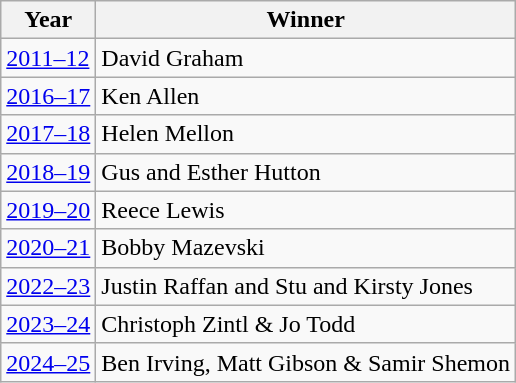<table class="wikitable" border="1">
<tr>
<th>Year</th>
<th>Winner</th>
</tr>
<tr>
<td><a href='#'>2011–12</a></td>
<td style="text-align:left;">David Graham</td>
</tr>
<tr>
<td><a href='#'>2016–17</a></td>
<td style="text-align:left;">Ken Allen</td>
</tr>
<tr>
<td><a href='#'>2017–18</a></td>
<td style="text-align:left;">Helen Mellon</td>
</tr>
<tr>
<td><a href='#'>2018–19</a></td>
<td style="text-align:left;">Gus and Esther Hutton</td>
</tr>
<tr>
<td><a href='#'>2019–20</a></td>
<td style="text-align:left;">Reece Lewis</td>
</tr>
<tr>
<td><a href='#'>2020–21</a></td>
<td style="text-align:left;">Bobby Mazevski</td>
</tr>
<tr>
<td><a href='#'>2022–23</a></td>
<td style="text-align:left;">Justin Raffan and Stu and Kirsty Jones</td>
</tr>
<tr>
<td><a href='#'>2023–24</a></td>
<td>Christoph Zintl & Jo Todd</td>
</tr>
<tr>
<td><a href='#'>2024–25</a></td>
<td>Ben Irving, Matt Gibson & Samir Shemon</td>
</tr>
</table>
